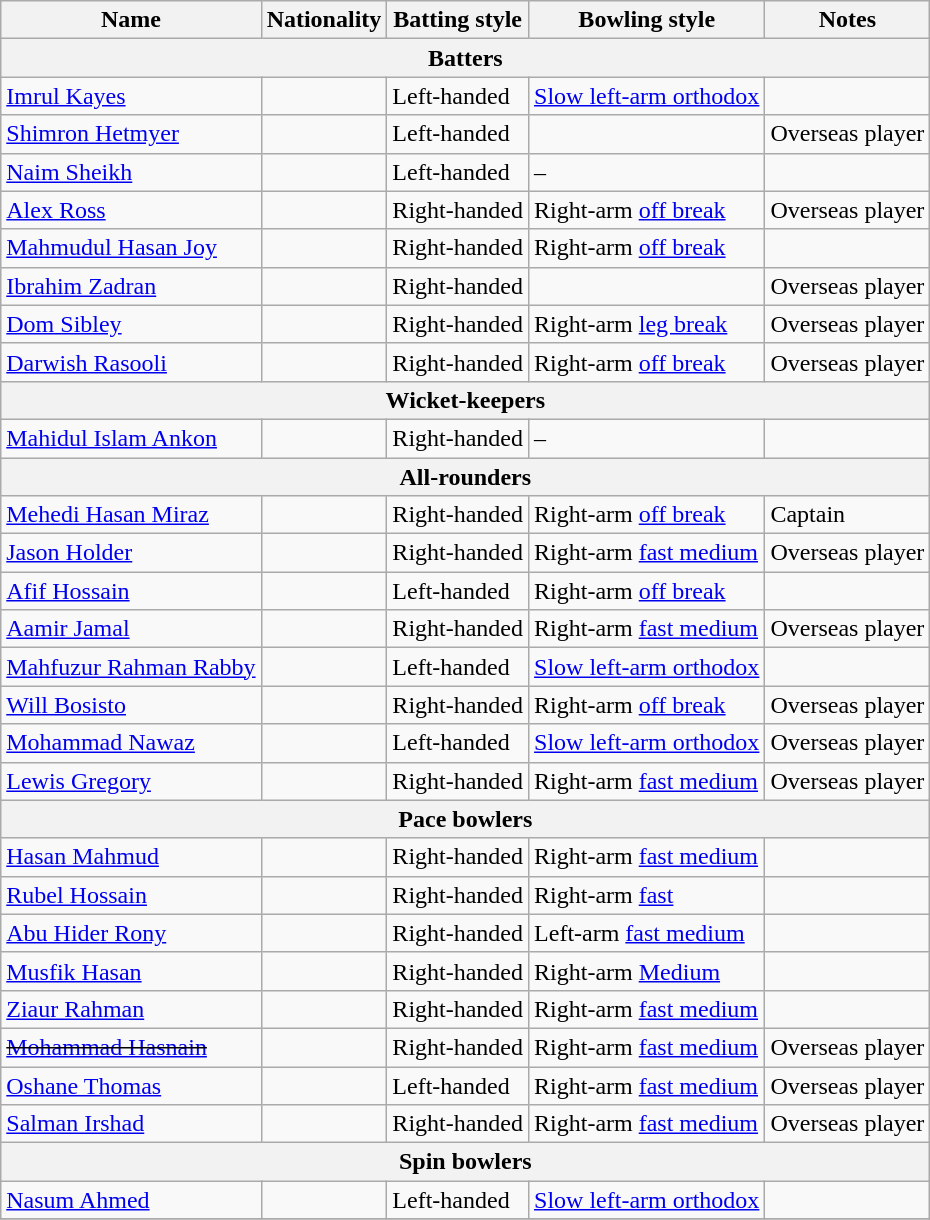<table class="wikitable">
<tr>
<th>Name</th>
<th>Nationality</th>
<th>Batting style</th>
<th>Bowling style</th>
<th>Notes</th>
</tr>
<tr>
<th colspan="5">Batters</th>
</tr>
<tr>
<td><a href='#'>Imrul Kayes</a></td>
<td></td>
<td>Left-handed</td>
<td><a href='#'>Slow left-arm orthodox</a></td>
<td></td>
</tr>
<tr>
<td><a href='#'>Shimron Hetmyer</a></td>
<td></td>
<td>Left-handed</td>
<td></td>
<td>Overseas player</td>
</tr>
<tr>
<td><a href='#'>Naim Sheikh</a></td>
<td></td>
<td>Left-handed</td>
<td>–</td>
<td></td>
</tr>
<tr>
<td><a href='#'>Alex Ross</a></td>
<td></td>
<td>Right-handed</td>
<td>Right-arm <a href='#'>off break</a></td>
<td>Overseas player</td>
</tr>
<tr>
<td><a href='#'>Mahmudul Hasan Joy</a></td>
<td></td>
<td>Right-handed</td>
<td>Right-arm <a href='#'>off break</a></td>
<td></td>
</tr>
<tr>
<td><a href='#'>Ibrahim Zadran</a></td>
<td></td>
<td>Right-handed</td>
<td></td>
<td>Overseas player</td>
</tr>
<tr>
<td><a href='#'>Dom Sibley</a></td>
<td></td>
<td>Right-handed</td>
<td>Right-arm <a href='#'>leg break</a></td>
<td>Overseas player</td>
</tr>
<tr>
<td><a href='#'>Darwish Rasooli</a></td>
<td></td>
<td>Right-handed</td>
<td>Right-arm <a href='#'>off break</a></td>
<td>Overseas player</td>
</tr>
<tr>
<th colspan="5">Wicket-keepers</th>
</tr>
<tr>
<td><a href='#'>Mahidul Islam Ankon</a></td>
<td></td>
<td>Right-handed</td>
<td>–</td>
<td></td>
</tr>
<tr>
<th colspan="5">All-rounders</th>
</tr>
<tr>
<td><a href='#'>Mehedi Hasan Miraz</a></td>
<td></td>
<td>Right-handed</td>
<td>Right-arm <a href='#'>off break</a></td>
<td>Captain</td>
</tr>
<tr>
<td><a href='#'>Jason Holder</a></td>
<td></td>
<td>Right-handed</td>
<td>Right-arm <a href='#'>fast medium</a></td>
<td>Overseas player</td>
</tr>
<tr>
<td><a href='#'>Afif Hossain</a></td>
<td></td>
<td>Left-handed</td>
<td>Right-arm <a href='#'>off break</a></td>
<td></td>
</tr>
<tr>
<td><a href='#'>Aamir Jamal</a></td>
<td></td>
<td>Right-handed</td>
<td>Right-arm <a href='#'>fast medium</a></td>
<td>Overseas player</td>
</tr>
<tr>
<td><a href='#'>Mahfuzur Rahman Rabby</a></td>
<td></td>
<td>Left-handed</td>
<td><a href='#'>Slow left-arm orthodox</a></td>
<td></td>
</tr>
<tr>
<td><a href='#'>Will Bosisto</a></td>
<td></td>
<td>Right-handed</td>
<td>Right-arm <a href='#'>off break</a></td>
<td>Overseas player</td>
</tr>
<tr>
<td><a href='#'>Mohammad Nawaz</a></td>
<td></td>
<td>Left-handed</td>
<td><a href='#'>Slow left-arm orthodox</a></td>
<td>Overseas player</td>
</tr>
<tr>
<td><a href='#'>Lewis Gregory</a></td>
<td></td>
<td>Right-handed</td>
<td>Right-arm <a href='#'>fast medium</a></td>
<td>Overseas player</td>
</tr>
<tr>
<th colspan="5">Pace bowlers</th>
</tr>
<tr>
<td><a href='#'>Hasan Mahmud</a></td>
<td></td>
<td>Right-handed</td>
<td>Right-arm <a href='#'>fast medium</a></td>
<td></td>
</tr>
<tr>
<td><a href='#'>Rubel Hossain</a></td>
<td></td>
<td>Right-handed</td>
<td>Right-arm <a href='#'>fast</a></td>
<td></td>
</tr>
<tr>
<td><a href='#'>Abu Hider Rony</a></td>
<td></td>
<td>Right-handed</td>
<td>Left-arm <a href='#'>fast medium</a></td>
<td></td>
</tr>
<tr>
<td><a href='#'>Musfik Hasan</a></td>
<td></td>
<td>Right-handed</td>
<td>Right-arm <a href='#'>Medium</a></td>
<td></td>
</tr>
<tr>
<td><a href='#'>Ziaur Rahman</a></td>
<td></td>
<td>Right-handed</td>
<td>Right-arm <a href='#'>fast medium</a></td>
<td></td>
</tr>
<tr>
<td><s><a href='#'>Mohammad Hasnain</a></s></td>
<td></td>
<td>Right-handed</td>
<td>Right-arm <a href='#'>fast medium</a></td>
<td>Overseas player</td>
</tr>
<tr>
<td><a href='#'>Oshane Thomas</a></td>
<td></td>
<td>Left-handed</td>
<td>Right-arm <a href='#'>fast medium</a></td>
<td>Overseas player</td>
</tr>
<tr>
<td><a href='#'>Salman Irshad</a></td>
<td></td>
<td>Right-handed</td>
<td>Right-arm <a href='#'>fast medium</a></td>
<td>Overseas player</td>
</tr>
<tr>
<th colspan="5">Spin bowlers</th>
</tr>
<tr>
<td><a href='#'>Nasum Ahmed</a></td>
<td></td>
<td>Left-handed</td>
<td><a href='#'>Slow left-arm orthodox</a></td>
<td></td>
</tr>
<tr>
</tr>
</table>
